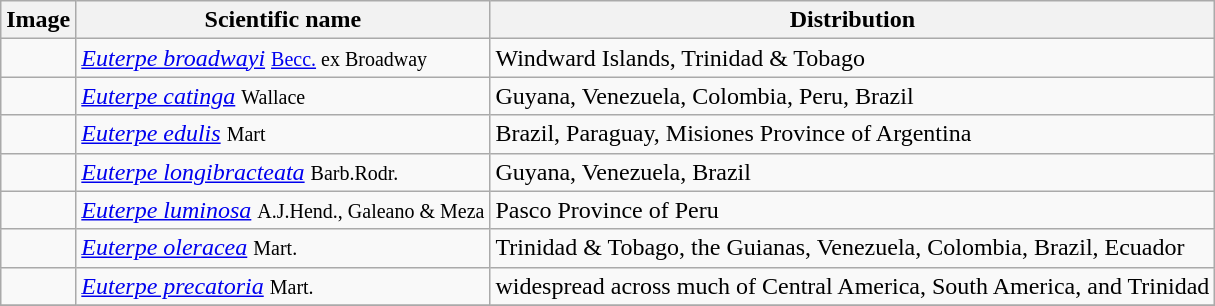<table class="wikitable">
<tr>
<th>Image</th>
<th>Scientific name</th>
<th>Distribution</th>
</tr>
<tr>
<td></td>
<td><em><a href='#'>Euterpe broadwayi</a></em> <small><a href='#'>Becc.</a> ex Broadway</small></td>
<td>Windward Islands, Trinidad & Tobago</td>
</tr>
<tr>
<td></td>
<td><em><a href='#'>Euterpe catinga</a></em> <small>Wallace</small></td>
<td>Guyana, Venezuela, Colombia, Peru, Brazil</td>
</tr>
<tr>
<td></td>
<td><em><a href='#'>Euterpe edulis</a></em> <small>Mart</small></td>
<td>Brazil, Paraguay, Misiones Province of Argentina</td>
</tr>
<tr>
<td></td>
<td><em><a href='#'>Euterpe longibracteata</a></em> <small>Barb.Rodr.</small></td>
<td>Guyana, Venezuela, Brazil</td>
</tr>
<tr>
<td></td>
<td><em><a href='#'>Euterpe luminosa</a></em> <small>A.J.Hend., Galeano & Meza</small></td>
<td>Pasco Province of Peru</td>
</tr>
<tr>
<td></td>
<td><em><a href='#'>Euterpe oleracea</a></em> <small>Mart.</small></td>
<td>Trinidad & Tobago, the Guianas, Venezuela, Colombia, Brazil, Ecuador</td>
</tr>
<tr>
<td></td>
<td><em><a href='#'>Euterpe precatoria</a></em> <small>Mart.</small></td>
<td>widespread across much of Central America, South America, and Trinidad</td>
</tr>
<tr>
</tr>
</table>
